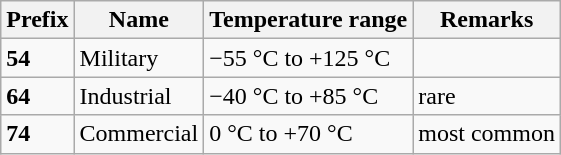<table class="wikitable">
<tr>
<th>Prefix</th>
<th>Name</th>
<th>Temperature range</th>
<th>Remarks</th>
</tr>
<tr>
<td><strong>54</strong></td>
<td>Military</td>
<td>−55 °C to +125 °C</td>
<td></td>
</tr>
<tr>
<td><strong>64</strong></td>
<td>Industrial</td>
<td>−40 °C to +85 °C</td>
<td>rare</td>
</tr>
<tr>
<td><strong>74</strong></td>
<td>Commercial</td>
<td>0 °C to +70 °C</td>
<td>most common</td>
</tr>
</table>
